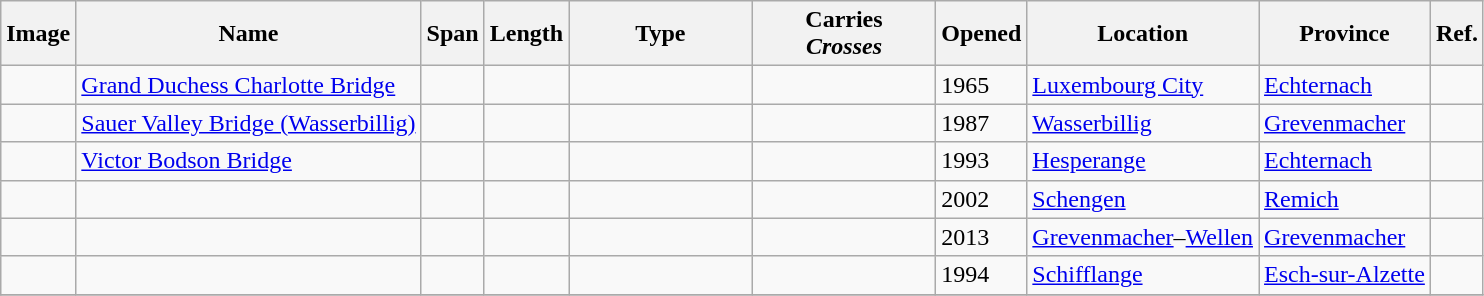<table class="wikitable  static-row-numbers static-row-header-text">
<tr>
<th class="unsortable">Image</th>
<th scope=col>Name</th>
<th scope=col>Span</th>
<th scope=col>Length</th>
<th scope=col width="115">Type</th>
<th scope=col width="115">Carries<br><em>Crosses</em></th>
<th scope=col>Opened</th>
<th scope=col>Location</th>
<th scope=col>Province</th>
<th class="unsortable">Ref.</th>
</tr>
<tr>
<td></td>
<td><a href='#'>Grand Duchess Charlotte Bridge</a></td>
<td></td>
<td></td>
<td><small></small></td>
<td></td>
<td>1965</td>
<td><a href='#'>Luxembourg City</a><br><small></small></td>
<td><a href='#'>Echternach</a></td>
<td></td>
</tr>
<tr>
<td></td>
<td><a href='#'>Sauer Valley Bridge (Wasserbillig)</a></td>
<td></td>
<td></td>
<td><small></small></td>
<td></td>
<td>1987</td>
<td><a href='#'>Wasserbillig</a><br><small></small></td>
<td><a href='#'>Grevenmacher</a><br></td>
<td></td>
</tr>
<tr>
<td></td>
<td><a href='#'>Victor Bodson Bridge</a></td>
<td></td>
<td></td>
<td><small></small></td>
<td></td>
<td>1993</td>
<td><a href='#'>Hesperange</a><br><small></small></td>
<td><a href='#'>Echternach</a></td>
<td></td>
</tr>
<tr>
<td></td>
<td></td>
<td></td>
<td></td>
<td><small></small></td>
<td></td>
<td>2002</td>
<td><a href='#'>Schengen</a><br><small></small></td>
<td><a href='#'>Remich</a><br></td>
<td></td>
</tr>
<tr>
<td></td>
<td></td>
<td></td>
<td></td>
<td><small></small></td>
<td></td>
<td>2013</td>
<td><a href='#'>Grevenmacher</a>–<a href='#'>Wellen</a><br><small></small></td>
<td><a href='#'>Grevenmacher</a><br></td>
<td></td>
</tr>
<tr>
<td></td>
<td></td>
<td></td>
<td></td>
<td><small></small></td>
<td></td>
<td>1994</td>
<td><a href='#'>Schifflange</a><br><small></small></td>
<td><a href='#'>Esch-sur-Alzette</a></td>
<td></td>
</tr>
<tr>
</tr>
</table>
